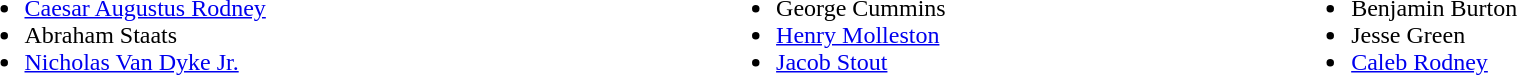<table width=100%>
<tr valign=top>
<td><br><ul><li><a href='#'>Caesar Augustus Rodney</a></li><li>Abraham Staats</li><li><a href='#'>Nicholas Van Dyke Jr.</a></li></ul></td>
<td><br><ul><li>George Cummins</li><li><a href='#'>Henry Molleston</a></li><li><a href='#'>Jacob Stout</a></li></ul></td>
<td><br><ul><li>Benjamin Burton</li><li>Jesse Green</li><li><a href='#'>Caleb Rodney</a></li></ul></td>
</tr>
</table>
